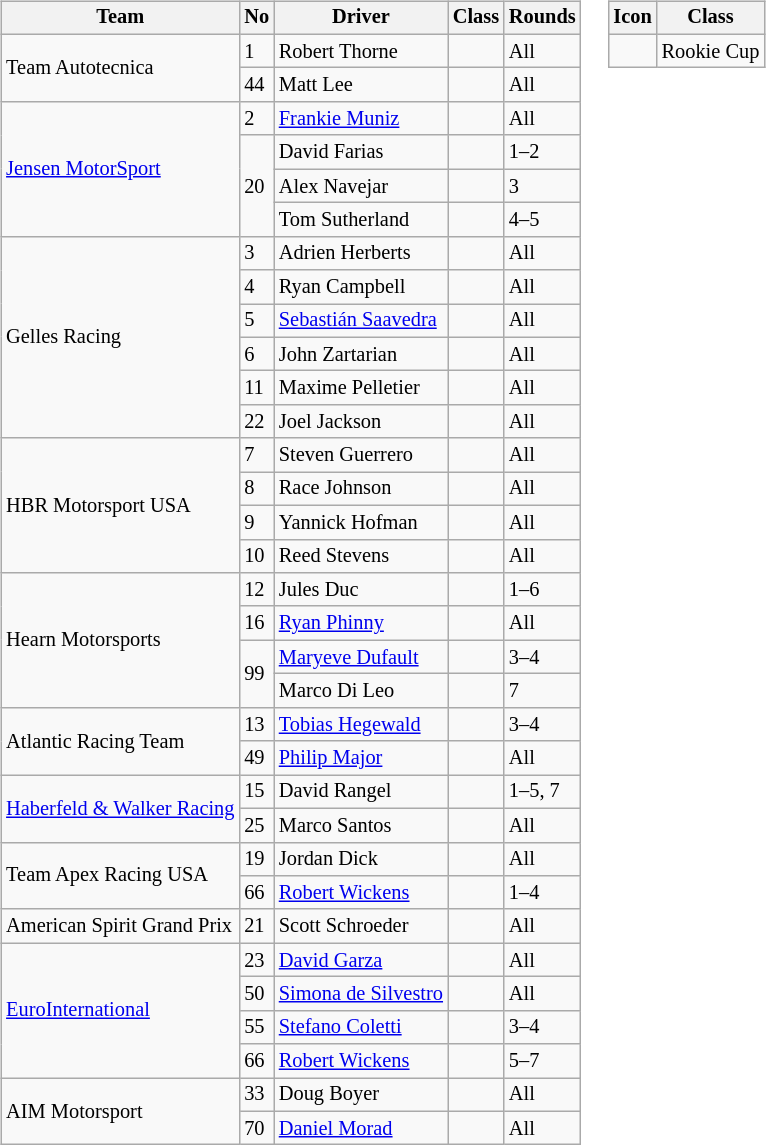<table>
<tr>
<td><br><table class="wikitable" style="font-size: 85%">
<tr>
<th>Team</th>
<th>No</th>
<th>Driver</th>
<th>Class</th>
<th>Rounds</th>
</tr>
<tr>
<td rowspan=2> Team Autotecnica</td>
<td>1</td>
<td> Robert Thorne</td>
<td style="text-align:center"></td>
<td>All</td>
</tr>
<tr>
<td>44</td>
<td> Matt Lee</td>
<td></td>
<td>All</td>
</tr>
<tr>
<td rowspan=4> <a href='#'>Jensen MotorSport</a></td>
<td>2</td>
<td> <a href='#'>Frankie Muniz</a></td>
<td></td>
<td>All</td>
</tr>
<tr>
<td rowspan=3>20</td>
<td> David Farias</td>
<td></td>
<td>1–2</td>
</tr>
<tr>
<td> Alex Navejar</td>
<td></td>
<td>3</td>
</tr>
<tr>
<td> Tom Sutherland</td>
<td></td>
<td>4–5</td>
</tr>
<tr>
<td rowspan=6> Gelles Racing</td>
<td>3</td>
<td> Adrien Herberts</td>
<td></td>
<td>All</td>
</tr>
<tr>
<td>4</td>
<td> Ryan Campbell</td>
<td></td>
<td>All</td>
</tr>
<tr>
<td>5</td>
<td> <a href='#'>Sebastián Saavedra</a></td>
<td style="text-align:center"></td>
<td>All</td>
</tr>
<tr>
<td>6</td>
<td> John Zartarian</td>
<td></td>
<td>All</td>
</tr>
<tr>
<td>11</td>
<td> Maxime Pelletier</td>
<td style="text-align:center"></td>
<td>All</td>
</tr>
<tr>
<td>22</td>
<td> Joel Jackson</td>
<td style="text-align:center"></td>
<td>All</td>
</tr>
<tr>
<td rowspan=4> HBR Motorsport USA</td>
<td>7</td>
<td> Steven Guerrero</td>
<td style="text-align:center"></td>
<td>All</td>
</tr>
<tr>
<td>8</td>
<td> Race Johnson</td>
<td></td>
<td>All</td>
</tr>
<tr>
<td>9</td>
<td> Yannick Hofman</td>
<td></td>
<td>All</td>
</tr>
<tr>
<td>10</td>
<td> Reed Stevens</td>
<td></td>
<td>All</td>
</tr>
<tr>
<td rowspan=4> Hearn Motorsports</td>
<td>12</td>
<td> Jules Duc</td>
<td></td>
<td>1–6</td>
</tr>
<tr>
<td>16</td>
<td> <a href='#'>Ryan Phinny</a></td>
<td></td>
<td>All</td>
</tr>
<tr>
<td rowspan=2>99</td>
<td> <a href='#'>Maryeve Dufault</a></td>
<td></td>
<td>3–4</td>
</tr>
<tr>
<td> Marco Di Leo</td>
<td></td>
<td>7</td>
</tr>
<tr>
<td rowspan=2> Atlantic Racing Team</td>
<td>13</td>
<td> <a href='#'>Tobias Hegewald</a></td>
<td></td>
<td>3–4</td>
</tr>
<tr>
<td>49</td>
<td> <a href='#'>Philip Major</a></td>
<td></td>
<td>All</td>
</tr>
<tr>
<td rowspan=2> <a href='#'>Haberfeld & Walker Racing</a></td>
<td>15</td>
<td> David Rangel</td>
<td></td>
<td>1–5, 7</td>
</tr>
<tr>
<td>25</td>
<td> Marco Santos</td>
<td></td>
<td>All</td>
</tr>
<tr>
<td rowspan=2> Team Apex Racing USA</td>
<td>19</td>
<td> Jordan Dick</td>
<td style="text-align:center"></td>
<td>All</td>
</tr>
<tr>
<td>66</td>
<td> <a href='#'>Robert Wickens</a></td>
<td></td>
<td>1–4</td>
</tr>
<tr>
<td> American Spirit Grand Prix</td>
<td>21</td>
<td> Scott Schroeder</td>
<td></td>
<td>All</td>
</tr>
<tr>
<td rowspan=4> <a href='#'>EuroInternational</a></td>
<td>23</td>
<td> <a href='#'>David Garza</a></td>
<td style="text-align:center"></td>
<td>All</td>
</tr>
<tr>
<td>50</td>
<td> <a href='#'>Simona de Silvestro</a></td>
<td></td>
<td>All</td>
</tr>
<tr>
<td>55</td>
<td> <a href='#'>Stefano Coletti</a></td>
<td></td>
<td>3–4</td>
</tr>
<tr>
<td>66</td>
<td> <a href='#'>Robert Wickens</a></td>
<td></td>
<td>5–7</td>
</tr>
<tr>
<td rowspan=2> AIM Motorsport</td>
<td>33</td>
<td> Doug Boyer</td>
<td></td>
<td>All</td>
</tr>
<tr>
<td>70</td>
<td> <a href='#'>Daniel Morad</a></td>
<td style="text-align:center"></td>
<td>All</td>
</tr>
</table>
</td>
<td style="vertical-align:top"><br><table class="wikitable" style="font-size: 85%">
<tr>
<th>Icon</th>
<th>Class</th>
</tr>
<tr>
<td style="text-align:center"></td>
<td>Rookie Cup</td>
</tr>
</table>
</td>
</tr>
</table>
